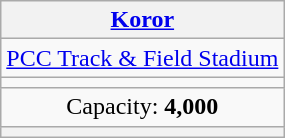<table class=wikitable style="text-align:center;">
<tr>
<th><a href='#'>Koror</a></th>
</tr>
<tr>
<td><a href='#'>PCC Track & Field Stadium</a></td>
</tr>
<tr>
<td><small></small></td>
</tr>
<tr>
<td>Capacity: <strong>4,000</strong></td>
</tr>
<tr>
<th rowspan=15 colspan=2></th>
</tr>
</table>
